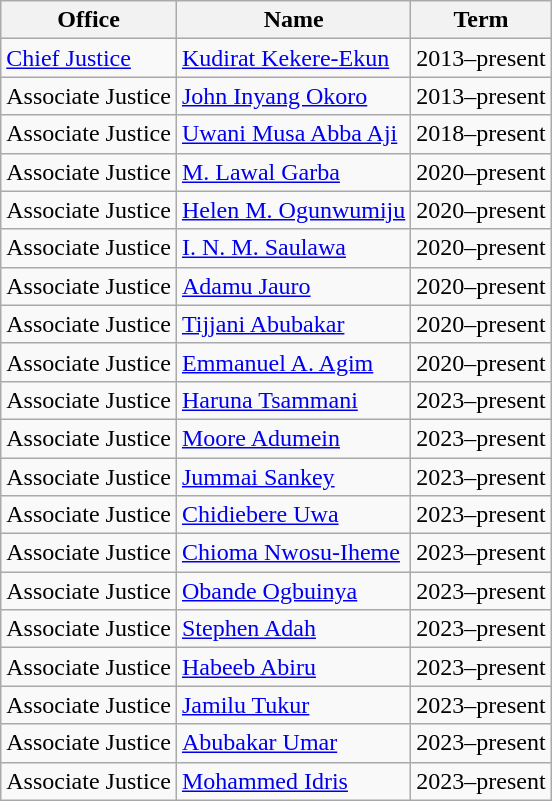<table class="wikitable">
<tr>
<th>Office</th>
<th>Name</th>
<th>Term</th>
</tr>
<tr>
<td><a href='#'>Chief Justice</a></td>
<td><a href='#'>Kudirat Kekere-Ekun</a></td>
<td>2013–present</td>
</tr>
<tr>
<td>Associate Justice</td>
<td><a href='#'>John Inyang Okoro</a></td>
<td>2013–present</td>
</tr>
<tr>
<td>Associate Justice</td>
<td><a href='#'>Uwani Musa Abba Aji</a></td>
<td>2018–present</td>
</tr>
<tr>
<td>Associate Justice</td>
<td><a href='#'>M. Lawal Garba</a></td>
<td>2020–present</td>
</tr>
<tr>
<td>Associate Justice</td>
<td><a href='#'>Helen M. Ogunwumiju</a></td>
<td>2020–present</td>
</tr>
<tr>
<td>Associate Justice</td>
<td><a href='#'>I. N. M. Saulawa</a></td>
<td>2020–present</td>
</tr>
<tr>
<td>Associate Justice</td>
<td><a href='#'>Adamu Jauro</a></td>
<td>2020–present</td>
</tr>
<tr>
<td>Associate Justice</td>
<td><a href='#'>Tijjani Abubakar</a></td>
<td>2020–present</td>
</tr>
<tr>
<td>Associate Justice</td>
<td><a href='#'>Emmanuel A. Agim</a></td>
<td>2020–present</td>
</tr>
<tr>
<td>Associate Justice</td>
<td><a href='#'>Haruna Tsammani</a></td>
<td>2023–present</td>
</tr>
<tr>
<td>Associate Justice</td>
<td><a href='#'>Moore Adumein</a></td>
<td>2023–present</td>
</tr>
<tr>
<td>Associate Justice</td>
<td><a href='#'>Jummai Sankey</a></td>
<td>2023–present</td>
</tr>
<tr>
<td>Associate Justice</td>
<td><a href='#'>Chidiebere Uwa</a></td>
<td>2023–present</td>
</tr>
<tr>
<td>Associate Justice</td>
<td><a href='#'>Chioma Nwosu-Iheme</a></td>
<td>2023–present</td>
</tr>
<tr>
<td>Associate Justice</td>
<td><a href='#'>Obande Ogbuinya</a></td>
<td>2023–present</td>
</tr>
<tr>
<td>Associate Justice</td>
<td><a href='#'>Stephen Adah</a></td>
<td>2023–present</td>
</tr>
<tr>
<td>Associate Justice</td>
<td><a href='#'>Habeeb Abiru</a></td>
<td>2023–present</td>
</tr>
<tr>
<td>Associate Justice</td>
<td><a href='#'>Jamilu Tukur</a></td>
<td>2023–present</td>
</tr>
<tr>
<td>Associate Justice</td>
<td><a href='#'>Abubakar Umar</a></td>
<td>2023–present</td>
</tr>
<tr>
<td>Associate Justice</td>
<td><a href='#'>Mohammed Idris</a></td>
<td>2023–present</td>
</tr>
</table>
